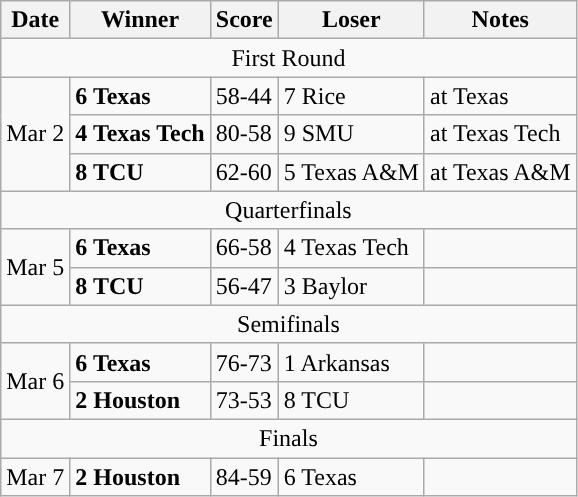<table class=wikitable>
<tr>
<th>Date</th>
<th>Winner</th>
<th>Score</th>
<th>Loser</th>
<th>Notes</th>
</tr>
<tr>
<td colspan="5" ; style="text-align: center">First Round</td>
</tr>
<tr>
<td rowspan ="3">Mar 2</td>
<td><strong>6 Texas</strong></td>
<td>58-44</td>
<td>7 Rice</td>
<td>at Texas</td>
</tr>
<tr>
<td><strong>4 Texas Tech</strong></td>
<td>80-58</td>
<td>9 SMU</td>
<td>at Texas Tech</td>
</tr>
<tr>
<td><strong>8 TCU</strong></td>
<td>62-60</td>
<td>5 Texas A&M</td>
<td>at Texas A&M</td>
</tr>
<tr>
<td colspan="5" ; style="text-align: center">Quarterfinals</td>
</tr>
<tr>
<td rowspan ="2">Mar 5</td>
<td><strong>6 Texas</strong></td>
<td>66-58</td>
<td>4 Texas Tech</td>
<td></td>
</tr>
<tr>
<td><strong>8 TCU</strong></td>
<td>56-47</td>
<td>3 Baylor</td>
<td></td>
</tr>
<tr>
<td colspan="5" ; style="text-align: center">Semifinals</td>
</tr>
<tr>
<td rowspan ="2">Mar 6</td>
<td><strong>6 Texas</strong></td>
<td>76-73</td>
<td>1 Arkansas</td>
<td></td>
</tr>
<tr>
<td><strong>2 Houston</strong></td>
<td>73-53</td>
<td>8 TCU</td>
<td></td>
</tr>
<tr>
<td colspan="5" ; style="text-align: center">Finals</td>
</tr>
<tr>
<td>Mar 7</td>
<td><strong>2 Houston</strong></td>
<td>84-59</td>
<td>6 Texas</td>
<td></td>
</tr>
</table>
